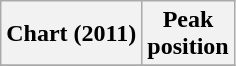<table class="wikitable plainrowheaders" style="text-align:center">
<tr>
<th scope="col">Chart (2011)</th>
<th scope="col">Peak<br>position</th>
</tr>
<tr>
</tr>
</table>
